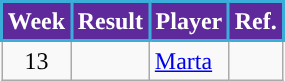<table class="wikitable" style="text-align:center;">
<tr>
<th style="background:#5E299A; color:white; border:2px solid #3aadd9;">Week</th>
<th style="background:#5E299A; color:white; border:2px solid #3aadd9;">Result</th>
<th style="background:#5E299A; color:white; border:2px solid #3aadd9;">Player</th>
<th style="background:#5E299A; color:white; border:2px solid #3aadd9;">Ref.</th>
</tr>
<tr>
<td>13</td>
<td></td>
<td align="left"> <a href='#'>Marta</a></td>
<td></td>
</tr>
</table>
